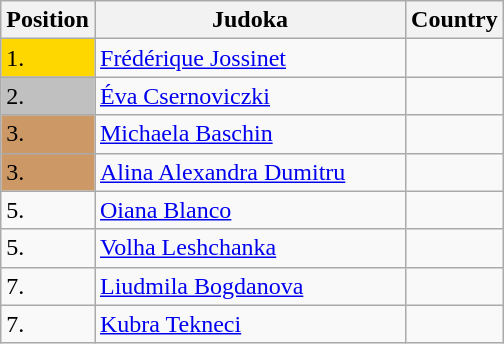<table class=wikitable>
<tr>
<th width=10>Position</th>
<th width=200>Judoka</th>
<th>Country</th>
</tr>
<tr>
<td bgcolor=gold>1.</td>
<td><a href='#'>Frédérique Jossinet</a></td>
<td></td>
</tr>
<tr>
<td bgcolor="silver">2.</td>
<td><a href='#'>Éva Csernoviczki</a></td>
<td></td>
</tr>
<tr>
<td bgcolor="CC9966">3.</td>
<td><a href='#'>Michaela Baschin</a></td>
<td></td>
</tr>
<tr>
<td bgcolor="CC9966">3.</td>
<td><a href='#'>Alina Alexandra Dumitru</a></td>
<td></td>
</tr>
<tr>
<td>5.</td>
<td><a href='#'>Oiana Blanco</a></td>
<td></td>
</tr>
<tr>
<td>5.</td>
<td><a href='#'>Volha Leshchanka</a></td>
<td></td>
</tr>
<tr>
<td>7.</td>
<td><a href='#'>Liudmila Bogdanova</a></td>
<td></td>
</tr>
<tr>
<td>7.</td>
<td><a href='#'>Kubra Tekneci</a></td>
<td></td>
</tr>
</table>
